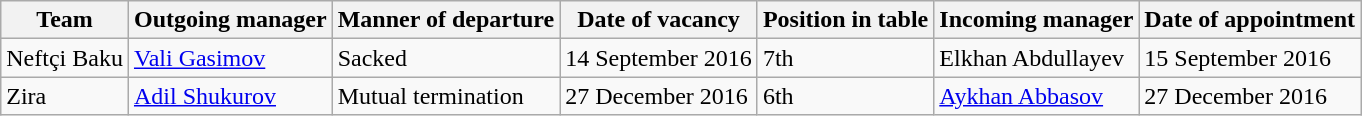<table class="wikitable">
<tr>
<th>Team</th>
<th>Outgoing manager</th>
<th>Manner of departure</th>
<th>Date of vacancy</th>
<th>Position in table</th>
<th>Incoming manager</th>
<th>Date of appointment</th>
</tr>
<tr>
<td>Neftçi Baku</td>
<td> <a href='#'>Vali Gasimov</a></td>
<td>Sacked</td>
<td>14 September 2016</td>
<td>7th</td>
<td> Elkhan Abdullayev</td>
<td>15 September 2016</td>
</tr>
<tr>
<td>Zira</td>
<td> <a href='#'>Adil Shukurov</a></td>
<td>Mutual termination</td>
<td>27 December 2016</td>
<td>6th</td>
<td> <a href='#'>Aykhan Abbasov</a></td>
<td>27 December 2016</td>
</tr>
</table>
